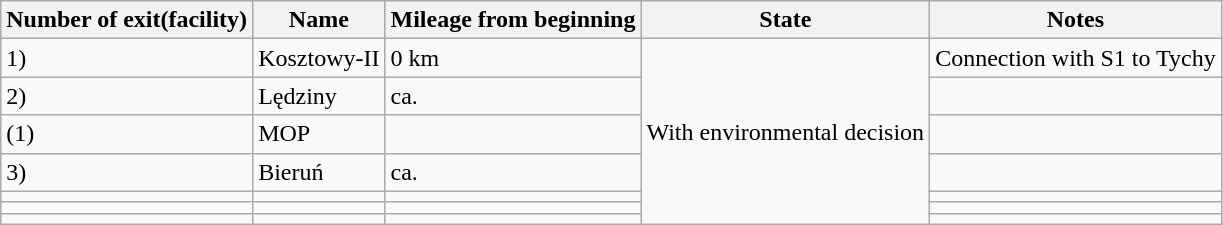<table class="wikitable">
<tr>
<th>Number of exit(facility)</th>
<th>Name</th>
<th>Mileage from beginning</th>
<th>State</th>
<th>Notes</th>
</tr>
<tr>
<td>1)</td>
<td>Kosztowy-II</td>
<td>0 km</td>
<td rowspan="7">With environmental decision</td>
<td>Connection with S1 to Tychy</td>
</tr>
<tr>
<td>2)</td>
<td>Lędziny</td>
<td>ca. </td>
<td></td>
</tr>
<tr>
<td>(1)</td>
<td>MOP</td>
<td></td>
<td></td>
</tr>
<tr>
<td>3)</td>
<td>Bieruń</td>
<td>ca. </td>
<td></td>
</tr>
<tr>
<td></td>
<td></td>
<td></td>
<td></td>
</tr>
<tr>
<td></td>
<td></td>
<td></td>
<td></td>
</tr>
<tr>
<td></td>
<td></td>
<td></td>
<td></td>
</tr>
</table>
